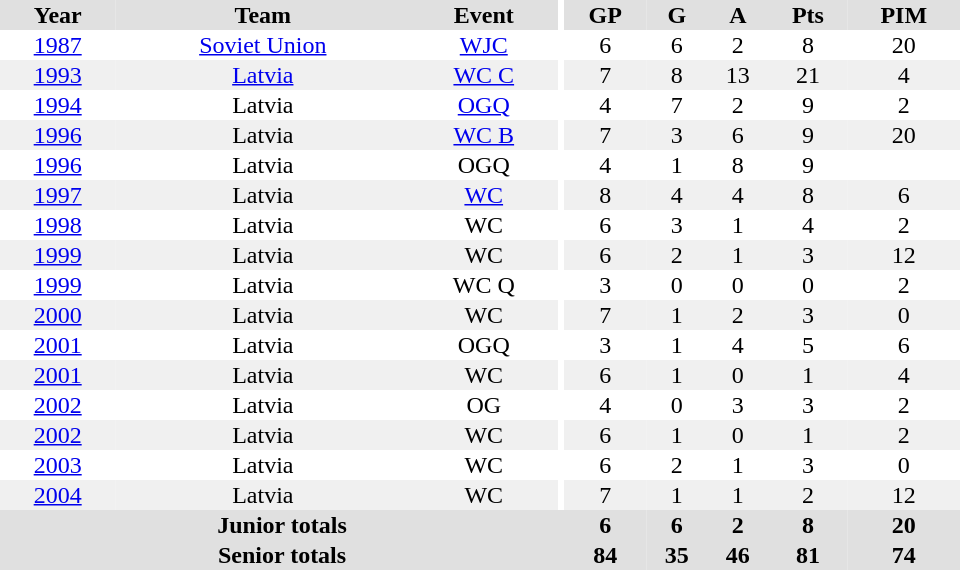<table border="0" cellpadding="1" cellspacing="0" ID="Table3" style="text-align:center; width:40em">
<tr bgcolor="#e0e0e0">
<th>Year</th>
<th>Team</th>
<th>Event</th>
<th rowspan="102" bgcolor="#ffffff"></th>
<th>GP</th>
<th>G</th>
<th>A</th>
<th>Pts</th>
<th>PIM</th>
</tr>
<tr>
<td><a href='#'>1987</a></td>
<td><a href='#'>Soviet Union</a></td>
<td><a href='#'>WJC</a></td>
<td>6</td>
<td>6</td>
<td>2</td>
<td>8</td>
<td>20</td>
</tr>
<tr bgcolor="#f0f0f0">
<td><a href='#'>1993</a></td>
<td><a href='#'>Latvia</a></td>
<td><a href='#'>WC C</a></td>
<td>7</td>
<td>8</td>
<td>13</td>
<td>21</td>
<td>4</td>
</tr>
<tr>
<td><a href='#'>1994</a></td>
<td>Latvia</td>
<td><a href='#'>OGQ</a></td>
<td>4</td>
<td>7</td>
<td>2</td>
<td>9</td>
<td>2</td>
</tr>
<tr bgcolor="#f0f0f0">
<td><a href='#'>1996</a></td>
<td>Latvia</td>
<td><a href='#'>WC B</a></td>
<td>7</td>
<td>3</td>
<td>6</td>
<td>9</td>
<td>20</td>
</tr>
<tr>
<td><a href='#'>1996</a></td>
<td>Latvia</td>
<td>OGQ</td>
<td>4</td>
<td>1</td>
<td>8</td>
<td>9</td>
<td></td>
</tr>
<tr bgcolor="#f0f0f0">
<td><a href='#'>1997</a></td>
<td>Latvia</td>
<td><a href='#'>WC</a></td>
<td>8</td>
<td>4</td>
<td>4</td>
<td>8</td>
<td>6</td>
</tr>
<tr>
<td><a href='#'>1998</a></td>
<td>Latvia</td>
<td>WC</td>
<td>6</td>
<td>3</td>
<td>1</td>
<td>4</td>
<td>2</td>
</tr>
<tr bgcolor="#f0f0f0">
<td><a href='#'>1999</a></td>
<td>Latvia</td>
<td>WC</td>
<td>6</td>
<td>2</td>
<td>1</td>
<td>3</td>
<td>12</td>
</tr>
<tr>
<td><a href='#'>1999</a></td>
<td>Latvia</td>
<td>WC Q</td>
<td>3</td>
<td>0</td>
<td>0</td>
<td>0</td>
<td>2</td>
</tr>
<tr bgcolor="#f0f0f0">
<td><a href='#'>2000</a></td>
<td>Latvia</td>
<td>WC</td>
<td>7</td>
<td>1</td>
<td>2</td>
<td>3</td>
<td>0</td>
</tr>
<tr>
<td><a href='#'>2001</a></td>
<td>Latvia</td>
<td>OGQ</td>
<td>3</td>
<td>1</td>
<td>4</td>
<td>5</td>
<td>6</td>
</tr>
<tr bgcolor="#f0f0f0">
<td><a href='#'>2001</a></td>
<td>Latvia</td>
<td>WC</td>
<td>6</td>
<td>1</td>
<td>0</td>
<td>1</td>
<td>4</td>
</tr>
<tr>
<td><a href='#'>2002</a></td>
<td>Latvia</td>
<td>OG</td>
<td>4</td>
<td>0</td>
<td>3</td>
<td>3</td>
<td>2</td>
</tr>
<tr bgcolor="#f0f0f0">
<td><a href='#'>2002</a></td>
<td>Latvia</td>
<td>WC</td>
<td>6</td>
<td>1</td>
<td>0</td>
<td>1</td>
<td>2</td>
</tr>
<tr>
<td><a href='#'>2003</a></td>
<td>Latvia</td>
<td>WC</td>
<td>6</td>
<td>2</td>
<td>1</td>
<td>3</td>
<td>0</td>
</tr>
<tr bgcolor="#f0f0f0">
<td><a href='#'>2004</a></td>
<td>Latvia</td>
<td>WC</td>
<td>7</td>
<td>1</td>
<td>1</td>
<td>2</td>
<td>12</td>
</tr>
<tr bgcolor="#e0e0e0">
<th colspan="4">Junior totals</th>
<th>6</th>
<th>6</th>
<th>2</th>
<th>8</th>
<th>20</th>
</tr>
<tr bgcolor="#e0e0e0">
<th colspan="4">Senior totals</th>
<th>84</th>
<th>35</th>
<th>46</th>
<th>81</th>
<th>74</th>
</tr>
</table>
